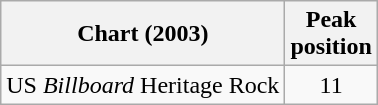<table class="wikitable sortable">
<tr>
<th>Chart (2003)</th>
<th>Peak<br>position</th>
</tr>
<tr>
<td>US <em>Billboard</em> Heritage Rock</td>
<td style="text-align:center;">11</td>
</tr>
</table>
